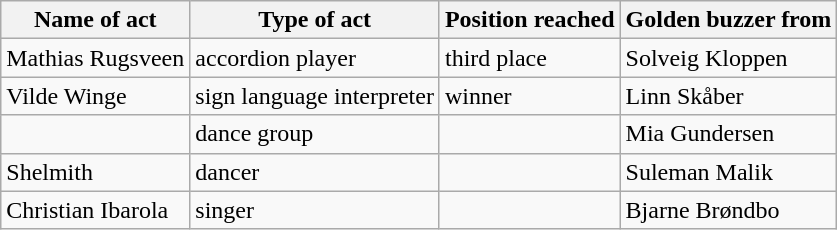<table class="wikitable">
<tr>
<th>Name of act</th>
<th>Type of act</th>
<th>Position reached</th>
<th>Golden buzzer from</th>
</tr>
<tr>
<td>Mathias Rugsveen</td>
<td>accordion player</td>
<td>third place</td>
<td>Solveig Kloppen</td>
</tr>
<tr>
<td>Vilde Winge</td>
<td>sign language interpreter</td>
<td>winner</td>
<td>Linn Skåber</td>
</tr>
<tr>
<td></td>
<td>dance group</td>
<td></td>
<td>Mia Gundersen</td>
</tr>
<tr>
<td>Shelmith</td>
<td>dancer</td>
<td></td>
<td>Suleman Malik</td>
</tr>
<tr>
<td>Christian Ibarola</td>
<td>singer</td>
<td></td>
<td>Bjarne Brøndbo</td>
</tr>
</table>
